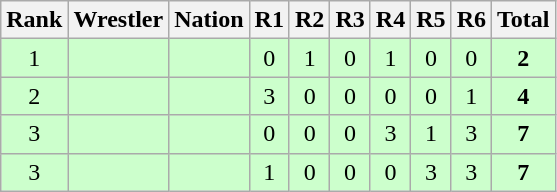<table class="wikitable sortable" style="text-align:center;">
<tr>
<th>Rank</th>
<th>Wrestler</th>
<th>Nation</th>
<th>R1</th>
<th>R2</th>
<th>R3</th>
<th>R4</th>
<th>R5</th>
<th>R6</th>
<th>Total</th>
</tr>
<tr style="background:#cfc;">
<td>1</td>
<td align=left></td>
<td align=left></td>
<td>0</td>
<td>1</td>
<td>0</td>
<td>1</td>
<td>0</td>
<td>0</td>
<td><strong>2</strong></td>
</tr>
<tr style="background:#cfc;">
<td>2</td>
<td align=left></td>
<td align=left></td>
<td>3</td>
<td>0</td>
<td>0</td>
<td>0</td>
<td>0</td>
<td>1</td>
<td><strong>4</strong></td>
</tr>
<tr style="background:#cfc;">
<td>3</td>
<td align=left></td>
<td align=left></td>
<td>0</td>
<td>0</td>
<td>0</td>
<td>3</td>
<td>1</td>
<td>3</td>
<td><strong>7</strong></td>
</tr>
<tr style="background:#cfc;">
<td>3</td>
<td align=left></td>
<td align=left></td>
<td>1</td>
<td>0</td>
<td>0</td>
<td>0</td>
<td>3</td>
<td>3</td>
<td><strong>7</strong></td>
</tr>
</table>
